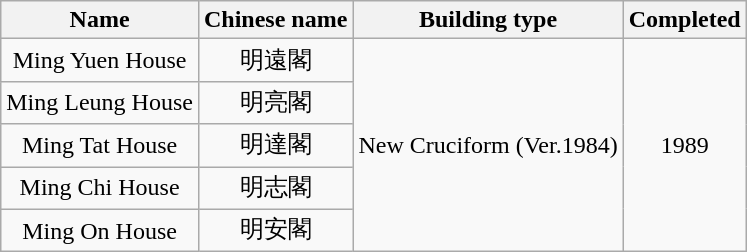<table class="wikitable" style="text-align: center">
<tr>
<th>Name</th>
<th>Chinese name</th>
<th>Building type</th>
<th>Completed</th>
</tr>
<tr>
<td>Ming Yuen House</td>
<td>明遠閣</td>
<td rowspan="5">New Cruciform (Ver.1984)</td>
<td rowspan="5">1989</td>
</tr>
<tr>
<td>Ming Leung House</td>
<td>明亮閣</td>
</tr>
<tr>
<td>Ming Tat House</td>
<td>明達閣</td>
</tr>
<tr>
<td>Ming Chi House</td>
<td>明志閣</td>
</tr>
<tr>
<td>Ming On House</td>
<td>明安閣</td>
</tr>
</table>
